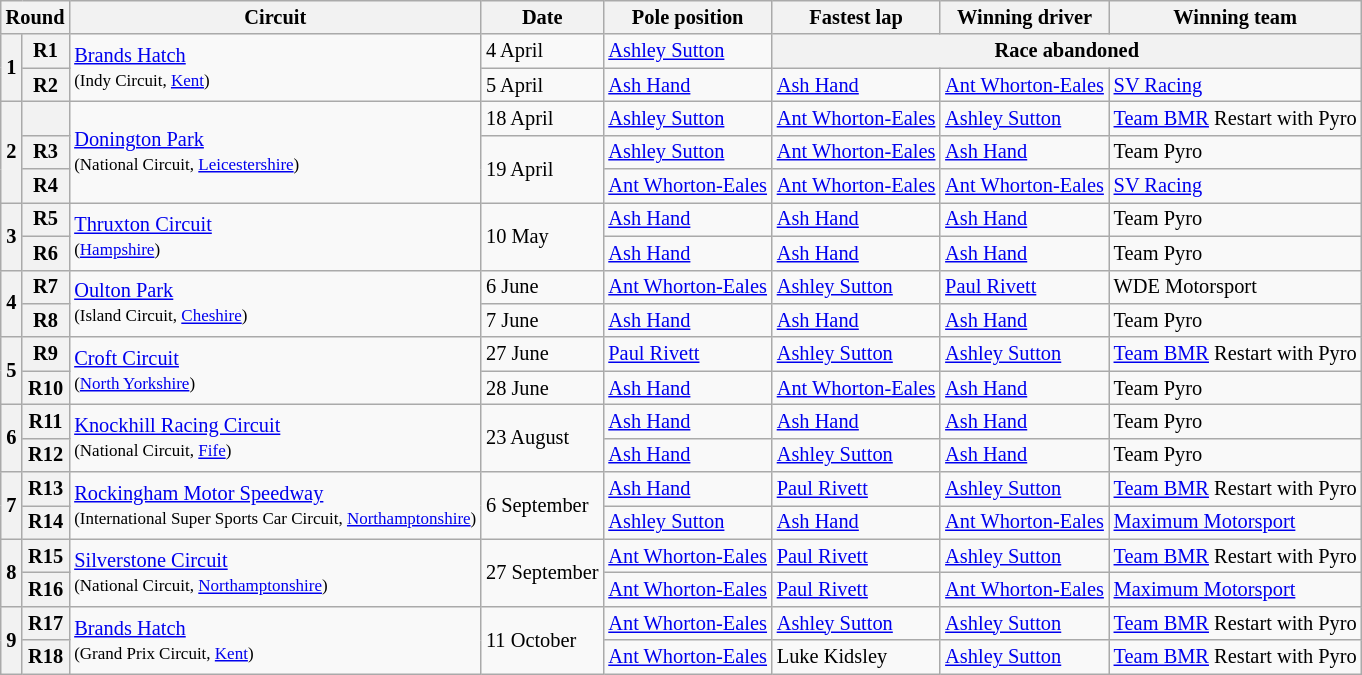<table class="wikitable" style="font-size: 85%">
<tr>
<th colspan=2>Round</th>
<th>Circuit</th>
<th>Date</th>
<th>Pole position</th>
<th>Fastest lap</th>
<th>Winning driver</th>
<th>Winning team</th>
</tr>
<tr>
<th rowspan=2>1</th>
<th>R1</th>
<td rowspan=2><a href='#'>Brands Hatch</a><br><small>(Indy Circuit, <a href='#'>Kent</a>)</small></td>
<td>4 April</td>
<td><a href='#'>Ashley Sutton</a></td>
<th colspan=3>Race abandoned</th>
</tr>
<tr>
<th>R2</th>
<td>5 April</td>
<td><a href='#'>Ash Hand</a></td>
<td><a href='#'>Ash Hand</a></td>
<td><a href='#'>Ant Whorton-Eales</a></td>
<td><a href='#'>SV Racing</a></td>
</tr>
<tr>
<th rowspan=3>2</th>
<th></th>
<td rowspan=3><a href='#'>Donington Park</a><br><small>(National Circuit, <a href='#'>Leicestershire</a>)</small></td>
<td>18 April</td>
<td><a href='#'>Ashley Sutton</a></td>
<td><a href='#'>Ant Whorton-Eales</a></td>
<td><a href='#'>Ashley Sutton</a></td>
<td><a href='#'>Team BMR</a> Restart with Pyro</td>
</tr>
<tr>
<th>R3</th>
<td rowspan=2>19 April</td>
<td><a href='#'>Ashley Sutton</a></td>
<td><a href='#'>Ant Whorton-Eales</a></td>
<td><a href='#'>Ash Hand</a></td>
<td>Team Pyro</td>
</tr>
<tr>
<th>R4</th>
<td><a href='#'>Ant Whorton-Eales</a></td>
<td><a href='#'>Ant Whorton-Eales</a></td>
<td><a href='#'>Ant Whorton-Eales</a></td>
<td><a href='#'>SV Racing</a></td>
</tr>
<tr>
<th rowspan=2>3</th>
<th>R5</th>
<td rowspan=2><a href='#'>Thruxton Circuit</a><br><small>(<a href='#'>Hampshire</a>)</small></td>
<td rowspan=2>10 May</td>
<td><a href='#'>Ash Hand</a></td>
<td><a href='#'>Ash Hand</a></td>
<td><a href='#'>Ash Hand</a></td>
<td>Team Pyro</td>
</tr>
<tr>
<th>R6</th>
<td><a href='#'>Ash Hand</a></td>
<td><a href='#'>Ash Hand</a></td>
<td><a href='#'>Ash Hand</a></td>
<td>Team Pyro</td>
</tr>
<tr>
<th rowspan=2>4</th>
<th>R7</th>
<td rowspan=2><a href='#'>Oulton Park</a><br><small>(Island Circuit, <a href='#'>Cheshire</a>)</small></td>
<td>6 June</td>
<td><a href='#'>Ant Whorton-Eales</a></td>
<td><a href='#'>Ashley Sutton</a></td>
<td><a href='#'>Paul Rivett</a></td>
<td>WDE Motorsport</td>
</tr>
<tr>
<th>R8</th>
<td>7 June</td>
<td><a href='#'>Ash Hand</a></td>
<td><a href='#'>Ash Hand</a></td>
<td><a href='#'>Ash Hand</a></td>
<td>Team Pyro</td>
</tr>
<tr>
<th rowspan=2>5</th>
<th>R9</th>
<td rowspan=2><a href='#'>Croft Circuit</a><br><small>(<a href='#'>North Yorkshire</a>)</small></td>
<td>27 June</td>
<td><a href='#'>Paul Rivett</a></td>
<td><a href='#'>Ashley Sutton</a></td>
<td><a href='#'>Ashley Sutton</a></td>
<td><a href='#'>Team BMR</a> Restart with Pyro</td>
</tr>
<tr>
<th>R10</th>
<td>28 June</td>
<td><a href='#'>Ash Hand</a></td>
<td><a href='#'>Ant Whorton-Eales</a></td>
<td><a href='#'>Ash Hand</a></td>
<td>Team Pyro</td>
</tr>
<tr>
<th rowspan=2>6</th>
<th>R11</th>
<td rowspan=2><a href='#'>Knockhill Racing Circuit</a><br><small>(National Circuit, <a href='#'>Fife</a>)</small></td>
<td rowspan=2>23 August</td>
<td><a href='#'>Ash Hand</a></td>
<td><a href='#'>Ash Hand</a></td>
<td><a href='#'>Ash Hand</a></td>
<td>Team Pyro</td>
</tr>
<tr>
<th>R12</th>
<td><a href='#'>Ash Hand</a></td>
<td><a href='#'>Ashley Sutton</a></td>
<td><a href='#'>Ash Hand</a></td>
<td>Team Pyro</td>
</tr>
<tr>
<th rowspan=2>7</th>
<th>R13</th>
<td rowspan=2><a href='#'>Rockingham Motor Speedway</a><br><small>(International Super Sports Car Circuit, <a href='#'>Northamptonshire</a>)</small></td>
<td rowspan=2>6 September</td>
<td><a href='#'>Ash Hand</a></td>
<td><a href='#'>Paul Rivett</a></td>
<td><a href='#'>Ashley Sutton</a></td>
<td><a href='#'>Team BMR</a> Restart with Pyro</td>
</tr>
<tr>
<th>R14</th>
<td><a href='#'>Ashley Sutton</a></td>
<td><a href='#'>Ash Hand</a></td>
<td><a href='#'>Ant Whorton-Eales</a></td>
<td><a href='#'>Maximum Motorsport</a></td>
</tr>
<tr>
<th rowspan=2>8</th>
<th>R15</th>
<td rowspan=2><a href='#'>Silverstone Circuit</a><br><small>(National Circuit, <a href='#'>Northamptonshire</a>)</small></td>
<td rowspan=2>27 September</td>
<td><a href='#'>Ant Whorton-Eales</a></td>
<td><a href='#'>Paul Rivett</a></td>
<td><a href='#'>Ashley Sutton</a></td>
<td><a href='#'>Team BMR</a> Restart with Pyro</td>
</tr>
<tr>
<th>R16</th>
<td><a href='#'>Ant Whorton-Eales</a></td>
<td><a href='#'>Paul Rivett</a></td>
<td><a href='#'>Ant Whorton-Eales</a></td>
<td><a href='#'>Maximum Motorsport</a></td>
</tr>
<tr>
<th rowspan=2>9</th>
<th>R17</th>
<td rowspan=2><a href='#'>Brands Hatch</a><br><small>(Grand Prix Circuit, <a href='#'>Kent</a>)</small></td>
<td rowspan=2>11 October</td>
<td><a href='#'>Ant Whorton-Eales</a></td>
<td><a href='#'>Ashley Sutton</a></td>
<td><a href='#'>Ashley Sutton</a></td>
<td><a href='#'>Team BMR</a> Restart with Pyro</td>
</tr>
<tr>
<th>R18</th>
<td><a href='#'>Ant Whorton-Eales</a></td>
<td>Luke Kidsley</td>
<td><a href='#'>Ashley Sutton</a></td>
<td><a href='#'>Team BMR</a> Restart with Pyro</td>
</tr>
</table>
